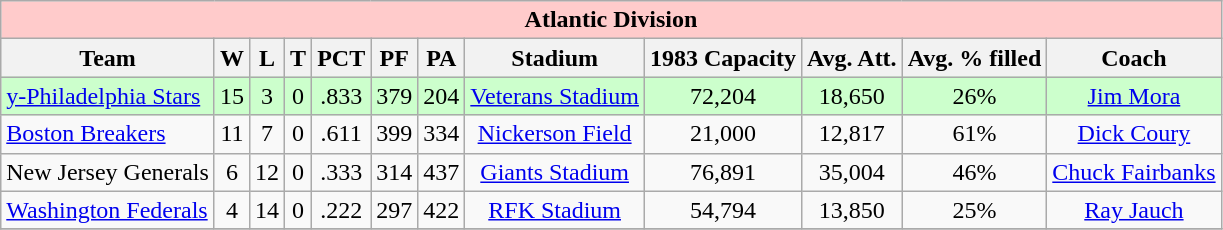<table class="wikitable">
<tr style="background:#ffcbcb;">
<td colspan="12" style="text-align:center;"><strong>Atlantic Division</strong></td>
</tr>
<tr style="background:#efefef;">
<th>Team</th>
<th>W</th>
<th>L</th>
<th>T</th>
<th>PCT</th>
<th>PF</th>
<th>PA</th>
<th>Stadium</th>
<th>1983 Capacity</th>
<th>Avg. Att.</th>
<th>Avg. % filled</th>
<th>Coach</th>
</tr>
<tr style="text-align:center; background:#cfc;">
<td align="left"><a href='#'>y-Philadelphia Stars</a></td>
<td>15</td>
<td>3</td>
<td>0</td>
<td>.833</td>
<td>379</td>
<td>204</td>
<td><a href='#'>Veterans Stadium</a></td>
<td>72,204</td>
<td>18,650</td>
<td>26%</td>
<td><a href='#'>Jim Mora</a></td>
</tr>
<tr style="text-align:center;">
<td align="left"><a href='#'>Boston Breakers</a></td>
<td>11</td>
<td>7</td>
<td>0</td>
<td>.611</td>
<td>399</td>
<td>334</td>
<td><a href='#'>Nickerson Field</a></td>
<td>21,000</td>
<td>12,817</td>
<td>61%</td>
<td><a href='#'>Dick Coury</a></td>
</tr>
<tr style="text-align:center;">
<td align="left">New Jersey Generals</td>
<td>6</td>
<td>12</td>
<td>0</td>
<td>.333</td>
<td>314</td>
<td>437</td>
<td><a href='#'>Giants Stadium</a></td>
<td>76,891</td>
<td>35,004</td>
<td>46%</td>
<td><a href='#'>Chuck Fairbanks</a></td>
</tr>
<tr style="text-align:center;">
<td align="left"><a href='#'>Washington Federals</a></td>
<td>4</td>
<td>14</td>
<td>0</td>
<td>.222</td>
<td>297</td>
<td>422</td>
<td><a href='#'>RFK Stadium</a></td>
<td>54,794</td>
<td>13,850</td>
<td>25%</td>
<td><a href='#'>Ray Jauch</a></td>
</tr>
<tr style="background:#ffcbcb;">
</tr>
</table>
